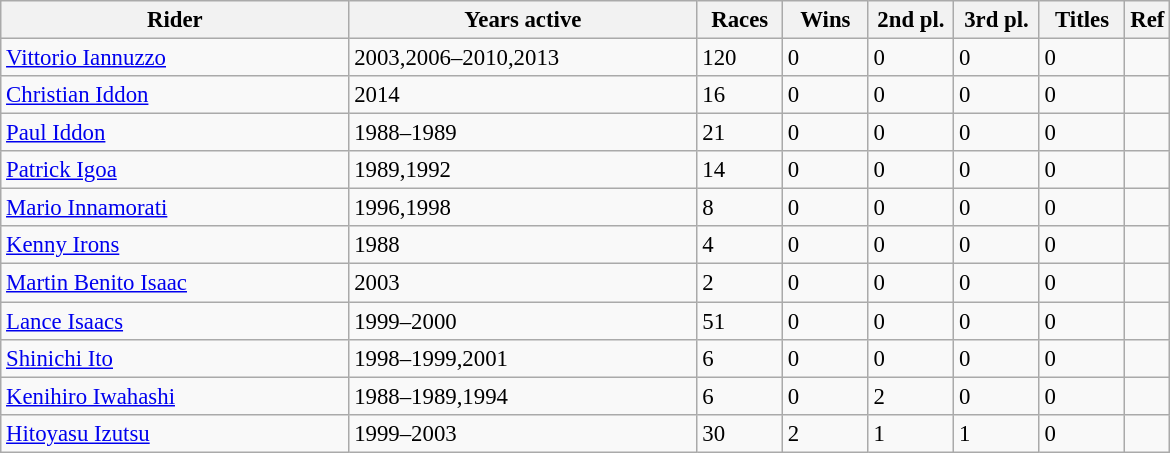<table class="wikitable" style="font-size:95%;">
<tr>
<th width="225">Rider</th>
<th width="225">Years active</th>
<th width="50">Races</th>
<th width="50">Wins</th>
<th width="50">2nd pl.</th>
<th width="50">3rd pl.</th>
<th width="50">Titles</th>
<th>Ref</th>
</tr>
<tr>
<td> <a href='#'>Vittorio Iannuzzo</a></td>
<td>2003,2006–2010,2013</td>
<td>120</td>
<td>0</td>
<td>0</td>
<td>0</td>
<td>0</td>
<td></td>
</tr>
<tr>
<td> <a href='#'>Christian Iddon</a></td>
<td>2014</td>
<td>16</td>
<td>0</td>
<td>0</td>
<td>0</td>
<td>0</td>
<td></td>
</tr>
<tr>
<td> <a href='#'>Paul Iddon</a></td>
<td>1988–1989</td>
<td>21</td>
<td>0</td>
<td>0</td>
<td>0</td>
<td>0</td>
<td></td>
</tr>
<tr>
<td> <a href='#'>Patrick Igoa</a></td>
<td>1989,1992</td>
<td>14</td>
<td>0</td>
<td>0</td>
<td>0</td>
<td>0</td>
<td></td>
</tr>
<tr>
<td> <a href='#'>Mario Innamorati</a></td>
<td>1996,1998</td>
<td>8</td>
<td>0</td>
<td>0</td>
<td>0</td>
<td>0</td>
<td></td>
</tr>
<tr>
<td> <a href='#'>Kenny Irons</a></td>
<td>1988</td>
<td>4</td>
<td>0</td>
<td>0</td>
<td>0</td>
<td>0</td>
<td></td>
</tr>
<tr>
<td> <a href='#'>Martin Benito Isaac</a></td>
<td>2003</td>
<td>2</td>
<td>0</td>
<td>0</td>
<td>0</td>
<td>0</td>
<td></td>
</tr>
<tr>
<td> <a href='#'>Lance Isaacs</a></td>
<td>1999–2000</td>
<td>51</td>
<td>0</td>
<td>0</td>
<td>0</td>
<td>0</td>
<td></td>
</tr>
<tr>
<td> <a href='#'>Shinichi Ito</a></td>
<td>1998–1999,2001</td>
<td>6</td>
<td>0</td>
<td>0</td>
<td>0</td>
<td>0</td>
<td></td>
</tr>
<tr>
<td> <a href='#'>Kenihiro Iwahashi</a></td>
<td>1988–1989,1994</td>
<td>6</td>
<td>0</td>
<td>2</td>
<td>0</td>
<td>0</td>
<td></td>
</tr>
<tr>
<td> <a href='#'>Hitoyasu Izutsu</a></td>
<td>1999–2003</td>
<td>30</td>
<td>2</td>
<td>1</td>
<td>1</td>
<td>0</td>
<td></td>
</tr>
</table>
